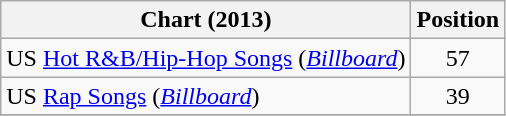<table class="wikitable">
<tr>
<th scope="col">Chart (2013)</th>
<th scope="col">Position</th>
</tr>
<tr>
<td>US <a href='#'>Hot R&B/Hip-Hop Songs</a> (<em><a href='#'>Billboard</a></em>)</td>
<td style="text-align:center;">57</td>
</tr>
<tr>
<td>US <a href='#'>Rap Songs</a> (<em><a href='#'>Billboard</a></em>)</td>
<td style="text-align:center;">39</td>
</tr>
<tr>
</tr>
</table>
